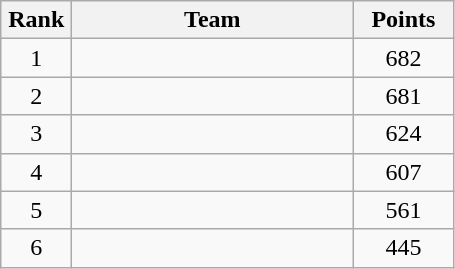<table class="wikitable" style="text-align:center;">
<tr>
<th width=40>Rank</th>
<th width=180>Team</th>
<th width=60>Points</th>
</tr>
<tr>
<td>1</td>
<td align=left></td>
<td>682</td>
</tr>
<tr>
<td>2</td>
<td align=left></td>
<td>681</td>
</tr>
<tr>
<td>3</td>
<td align=left></td>
<td>624</td>
</tr>
<tr>
<td>4</td>
<td align=left></td>
<td>607</td>
</tr>
<tr>
<td>5</td>
<td align=left></td>
<td>561</td>
</tr>
<tr>
<td>6</td>
<td align=left></td>
<td>445</td>
</tr>
</table>
